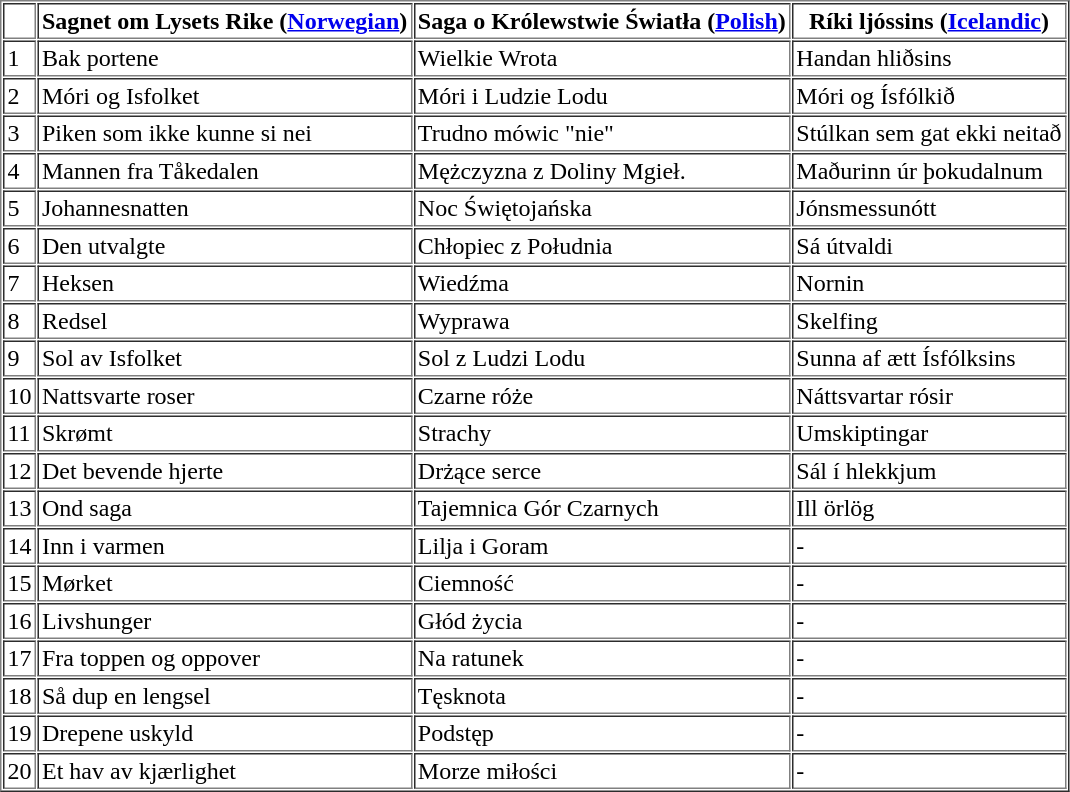<table border="1" cellspacing="1" cellpadding="2">
<tr ---->
<th></th>
<th>Sagnet om Lysets Rike (<a href='#'>Norwegian</a>)</th>
<th>Saga o Królewstwie Światła (<a href='#'>Polish</a>)</th>
<th>Ríki ljóssins (<a href='#'>Icelandic</a>)</th>
</tr>
<tr ---->
<td>1</td>
<td>Bak portene</td>
<td>Wielkie Wrota</td>
<td>Handan hliðsins</td>
</tr>
<tr ---->
<td>2</td>
<td>Móri og Isfolket</td>
<td>Móri i Ludzie Lodu</td>
<td>Móri og Ísfólkið</td>
</tr>
<tr ---->
<td>3</td>
<td>Piken som ikke kunne si nei</td>
<td>Trudno mówic "nie"</td>
<td>Stúlkan sem gat ekki neitað</td>
</tr>
<tr ---->
<td>4</td>
<td>Mannen fra Tåkedalen</td>
<td>Mężczyzna z Doliny Mgieł.</td>
<td>Maðurinn úr þokudalnum</td>
</tr>
<tr ---->
<td>5</td>
<td>Johannesnatten</td>
<td>Noc Świętojańska</td>
<td>Jónsmessunótt</td>
</tr>
<tr ---->
<td>6</td>
<td>Den utvalgte</td>
<td>Chłopiec z Południa</td>
<td>Sá útvaldi</td>
</tr>
<tr ---->
<td>7</td>
<td>Heksen</td>
<td>Wiedźma</td>
<td>Nornin</td>
</tr>
<tr ---->
<td>8</td>
<td>Redsel</td>
<td>Wyprawa</td>
<td>Skelfing</td>
</tr>
<tr ---->
<td>9</td>
<td>Sol av Isfolket</td>
<td>Sol z Ludzi Lodu</td>
<td>Sunna af ætt Ísfólksins</td>
</tr>
<tr ---->
<td>10</td>
<td>Nattsvarte roser</td>
<td>Czarne róże</td>
<td>Náttsvartar rósir</td>
</tr>
<tr ---->
<td>11</td>
<td>Skrømt</td>
<td>Strachy</td>
<td>Umskiptingar</td>
</tr>
<tr ---->
<td>12</td>
<td>Det bevende hjerte</td>
<td>Drżące serce</td>
<td>Sál í hlekkjum</td>
</tr>
<tr ---->
<td>13</td>
<td>Ond saga</td>
<td>Tajemnica Gór Czarnych</td>
<td>Ill örlög</td>
</tr>
<tr ---->
<td>14</td>
<td>Inn i varmen</td>
<td>Lilja i Goram</td>
<td>-</td>
</tr>
<tr ---->
<td>15</td>
<td>Mørket</td>
<td>Ciemność</td>
<td>-</td>
</tr>
<tr ---->
<td>16</td>
<td>Livshunger</td>
<td>Głód życia</td>
<td>-</td>
</tr>
<tr ---->
<td>17</td>
<td>Fra toppen og oppover</td>
<td>Na ratunek</td>
<td>-</td>
</tr>
<tr ---->
<td>18</td>
<td>Så dup en lengsel</td>
<td>Tęsknota</td>
<td>-</td>
</tr>
<tr ---->
<td>19</td>
<td>Drepene uskyld</td>
<td>Podstęp</td>
<td>-</td>
</tr>
<tr ---->
<td>20</td>
<td>Et hav av kjærlighet</td>
<td>Morze miłości</td>
<td>- </td>
</tr>
</table>
